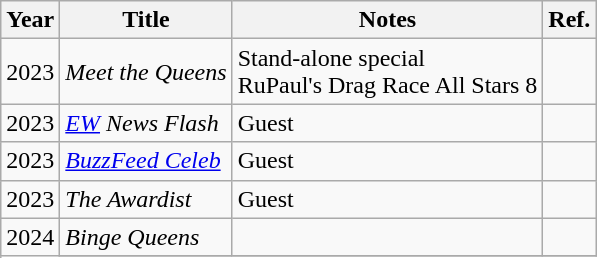<table class="wikitable">
<tr>
<th>Year</th>
<th>Title</th>
<th>Notes</th>
<th>Ref.</th>
</tr>
<tr>
<td>2023</td>
<td><em>Meet the Queens</em></td>
<td>Stand-alone special<br> RuPaul's Drag Race All Stars 8</td>
<td></td>
</tr>
<tr>
<td>2023</td>
<td><em><a href='#'>EW</a> News Flash</em></td>
<td>Guest</td>
<td></td>
</tr>
<tr>
<td>2023</td>
<td><em><a href='#'>BuzzFeed Celeb</a></em></td>
<td>Guest</td>
<td></td>
</tr>
<tr>
<td>2023</td>
<td><em>The Awardist</em></td>
<td>Guest</td>
<td style="text-align: center;"></td>
</tr>
<tr>
<td rowspan="3">2024</td>
<td><em>Binge Queens</em></td>
<td></td>
<td></td>
</tr>
<tr>
</tr>
</table>
